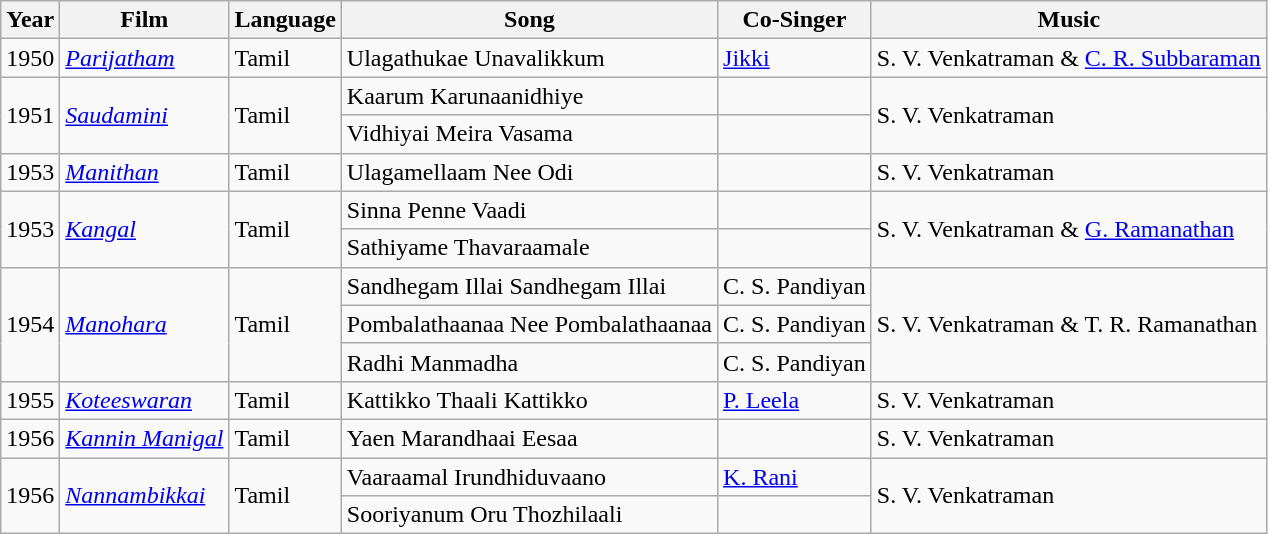<table class="wikitable">
<tr>
<th>Year</th>
<th>Film</th>
<th>Language</th>
<th>Song</th>
<th>Co-Singer</th>
<th>Music</th>
</tr>
<tr>
<td>1950</td>
<td><em><a href='#'>Parijatham</a></em></td>
<td>Tamil</td>
<td>Ulagathukae Unavalikkum</td>
<td><a href='#'>Jikki</a></td>
<td>S. V. Venkatraman & <a href='#'>C. R. Subbaraman</a></td>
</tr>
<tr>
<td rowspan=2>1951</td>
<td rowspan=2><em><a href='#'>Saudamini</a></em></td>
<td rowspan=2>Tamil</td>
<td>Kaarum Karunaanidhiye</td>
<td></td>
<td rowspan=2>S. V. Venkatraman</td>
</tr>
<tr>
<td>Vidhiyai Meira Vasama</td>
<td></td>
</tr>
<tr>
<td>1953</td>
<td><em><a href='#'>Manithan</a></em></td>
<td>Tamil</td>
<td>Ulagamellaam Nee Odi</td>
<td></td>
<td>S. V. Venkatraman</td>
</tr>
<tr>
<td rowspan=2>1953</td>
<td rowspan=2><em><a href='#'>Kangal</a></em></td>
<td rowspan=2>Tamil</td>
<td>Sinna Penne Vaadi</td>
<td></td>
<td rowspan=2>S. V. Venkatraman & <a href='#'>G. Ramanathan</a></td>
</tr>
<tr>
<td>Sathiyame Thavaraamale</td>
<td></td>
</tr>
<tr>
<td rowspan=3>1954</td>
<td rowspan=3><em><a href='#'>Manohara</a></em></td>
<td rowspan=3>Tamil</td>
<td>Sandhegam Illai Sandhegam Illai</td>
<td>C. S. Pandiyan</td>
<td rowspan=3>S. V. Venkatraman & T. R. Ramanathan</td>
</tr>
<tr>
<td>Pombalathaanaa Nee Pombalathaanaa</td>
<td>C. S. Pandiyan</td>
</tr>
<tr>
<td>Radhi Manmadha</td>
<td>C. S. Pandiyan</td>
</tr>
<tr>
<td>1955</td>
<td><em><a href='#'>Koteeswaran</a></em></td>
<td>Tamil</td>
<td>Kattikko Thaali Kattikko</td>
<td><a href='#'>P. Leela</a></td>
<td>S. V. Venkatraman</td>
</tr>
<tr>
<td>1956</td>
<td><em><a href='#'>Kannin Manigal</a></em></td>
<td>Tamil</td>
<td>Yaen Marandhaai Eesaa</td>
<td></td>
<td>S. V. Venkatraman</td>
</tr>
<tr>
<td rowspan=2>1956</td>
<td rowspan=2><em><a href='#'>Nannambikkai</a></em></td>
<td rowspan=2>Tamil</td>
<td>Vaaraamal Irundhiduvaano</td>
<td><a href='#'>K. Rani</a></td>
<td rowspan=2>S. V. Venkatraman</td>
</tr>
<tr>
<td>Sooriyanum Oru Thozhilaali</td>
<td></td>
</tr>
</table>
